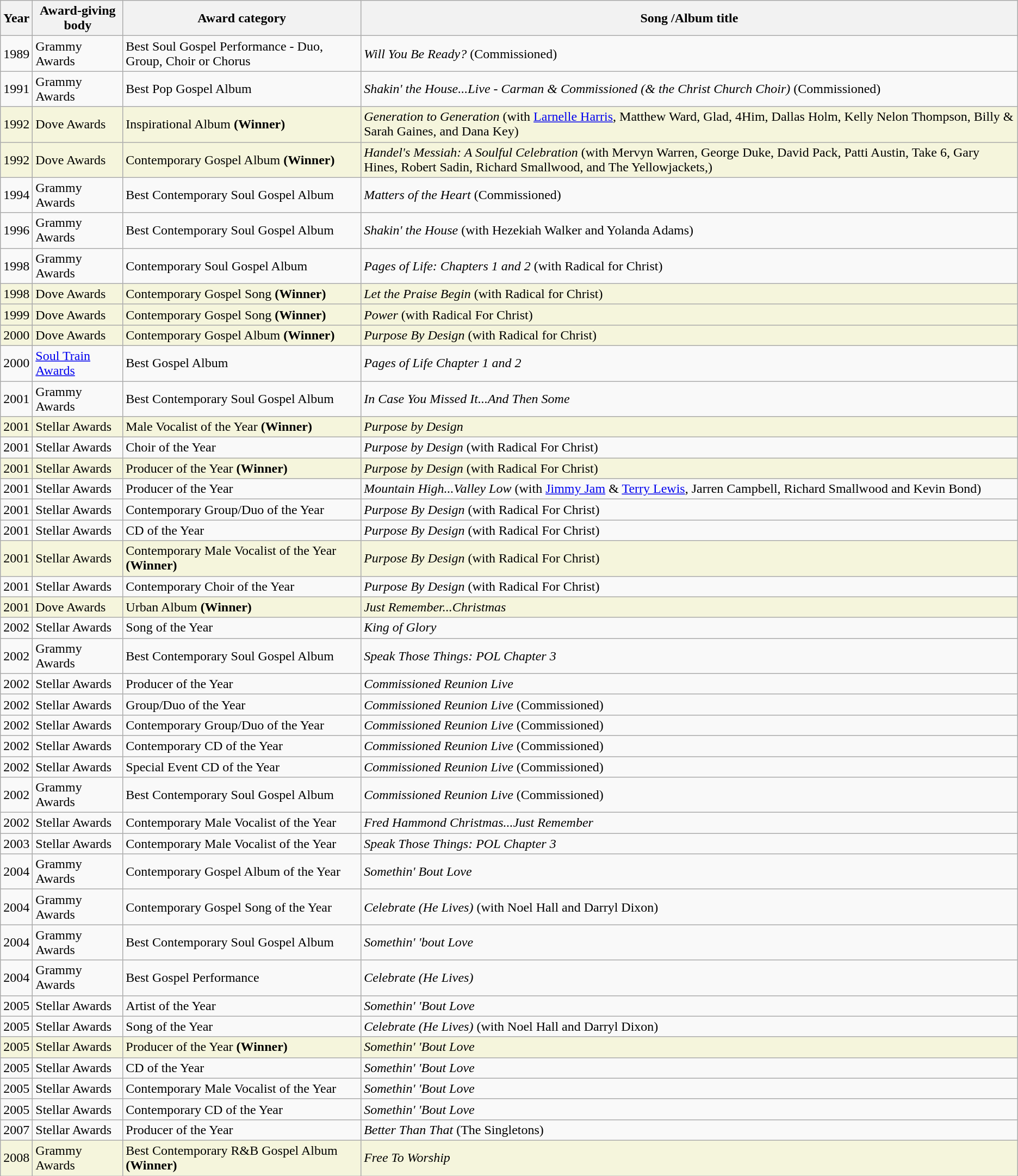<table class="wikitable">
<tr>
<th>Year</th>
<th>Award-giving body</th>
<th>Award category</th>
<th>Song /Album title</th>
</tr>
<tr>
<td>1989</td>
<td>Grammy Awards</td>
<td>Best Soul Gospel Performance - Duo, Group, Choir or Chorus</td>
<td><em>Will You Be Ready?</em> (Commissioned)</td>
</tr>
<tr>
<td>1991</td>
<td>Grammy Awards</td>
<td>Best Pop Gospel Album</td>
<td><em>Shakin' the House...Live - Carman & Commissioned (& the Christ Church Choir)</em> (Commissioned)</td>
</tr>
<tr style="background:beige;">
<td>1992</td>
<td>Dove Awards</td>
<td>Inspirational Album <strong>(Winner)</strong></td>
<td><em>Generation to Generation</em> (with <a href='#'>Larnelle Harris</a>, Matthew Ward, Glad, 4Him, Dallas Holm, Kelly Nelon Thompson, Billy & Sarah Gaines, and Dana Key)</td>
</tr>
<tr style="background:beige;">
<td>1992</td>
<td>Dove Awards</td>
<td>Contemporary Gospel Album <strong>(Winner)</strong></td>
<td><em> Handel's Messiah: A Soulful Celebration</em> (with Mervyn Warren, George Duke, David Pack, Patti Austin, Take 6, Gary Hines, Robert Sadin, Richard Smallwood, and The Yellowjackets,)</td>
</tr>
<tr>
<td>1994</td>
<td>Grammy Awards</td>
<td>Best Contemporary Soul Gospel Album</td>
<td><em>Matters of the Heart</em> (Commissioned)</td>
</tr>
<tr>
<td>1996</td>
<td>Grammy Awards</td>
<td>Best Contemporary Soul Gospel Album</td>
<td><em>Shakin' the House</em> (with Hezekiah Walker and Yolanda Adams)</td>
</tr>
<tr>
<td>1998</td>
<td>Grammy Awards</td>
<td>Contemporary Soul Gospel Album</td>
<td><em>Pages of Life: Chapters 1 and 2</em> (with Radical for Christ)</td>
</tr>
<tr style="background:beige;">
<td>1998</td>
<td>Dove Awards</td>
<td>Contemporary Gospel Song <strong>(Winner)</strong></td>
<td><em>Let the Praise Begin</em> (with Radical for Christ)</td>
</tr>
<tr style="background:beige;">
<td>1999</td>
<td>Dove Awards</td>
<td>Contemporary Gospel Song <strong>(Winner)</strong></td>
<td><em>Power</em> (with Radical For Christ)</td>
</tr>
<tr style="background:beige;">
<td>2000</td>
<td>Dove Awards</td>
<td>Contemporary Gospel Album <strong>(Winner)</strong></td>
<td><em>Purpose By Design</em> (with Radical for Christ)</td>
</tr>
<tr>
<td>2000</td>
<td><a href='#'>Soul Train Awards</a></td>
<td>Best Gospel Album</td>
<td><em>Pages of Life Chapter 1 and 2</em></td>
</tr>
<tr>
<td>2001</td>
<td>Grammy Awards</td>
<td>Best Contemporary Soul Gospel Album</td>
<td><em>In Case You Missed It...And Then Some</em></td>
</tr>
<tr style="background:beige;">
<td>2001</td>
<td>Stellar Awards</td>
<td>Male Vocalist of the Year <strong>(Winner)</strong></td>
<td><em>Purpose by Design</em></td>
</tr>
<tr>
<td>2001</td>
<td>Stellar Awards</td>
<td>Choir of the Year</td>
<td><em>Purpose by Design</em> (with Radical For Christ)</td>
</tr>
<tr style="background:beige;">
<td>2001</td>
<td>Stellar Awards</td>
<td>Producer of the Year <strong>(Winner)</strong></td>
<td><em>Purpose by Design</em> (with Radical For Christ)</td>
</tr>
<tr>
<td>2001</td>
<td>Stellar Awards</td>
<td>Producer of the Year</td>
<td><em>Mountain High...Valley Low</em> (with <a href='#'>Jimmy Jam</a> & <a href='#'>Terry Lewis</a>, Jarren Campbell, Richard Smallwood and Kevin Bond)</td>
</tr>
<tr>
<td>2001</td>
<td>Stellar Awards</td>
<td>Contemporary Group/Duo of the Year</td>
<td><em>Purpose By Design</em> (with Radical For Christ)</td>
</tr>
<tr>
<td>2001</td>
<td>Stellar Awards</td>
<td>CD of the Year</td>
<td><em>Purpose By Design</em> (with Radical For Christ)</td>
</tr>
<tr style="background:beige;">
<td>2001</td>
<td>Stellar Awards</td>
<td>Contemporary Male Vocalist of the Year <strong>(Winner)</strong></td>
<td><em>Purpose By Design</em> (with Radical For Christ)</td>
</tr>
<tr>
<td>2001</td>
<td>Stellar Awards</td>
<td>Contemporary Choir of the Year</td>
<td><em>Purpose By Design</em> (with Radical For Christ)</td>
</tr>
<tr style="background:beige;">
<td>2001</td>
<td>Dove Awards</td>
<td>Urban Album <strong>(Winner)</strong></td>
<td><em>Just Remember...Christmas</em></td>
</tr>
<tr>
<td>2002</td>
<td>Stellar Awards</td>
<td>Song of the Year</td>
<td><em>King of Glory</em></td>
</tr>
<tr>
<td>2002</td>
<td>Grammy Awards</td>
<td>Best Contemporary Soul Gospel Album</td>
<td><em>Speak Those Things: POL Chapter 3</em></td>
</tr>
<tr>
<td>2002</td>
<td>Stellar Awards</td>
<td>Producer of the Year</td>
<td><em>Commissioned Reunion Live</em></td>
</tr>
<tr>
<td>2002</td>
<td>Stellar Awards</td>
<td>Group/Duo of the Year</td>
<td><em>Commissioned Reunion Live</em> (Commissioned)</td>
</tr>
<tr>
<td>2002</td>
<td>Stellar Awards</td>
<td>Contemporary Group/Duo of the Year</td>
<td><em>Commissioned Reunion Live</em> (Commissioned)</td>
</tr>
<tr>
<td>2002</td>
<td>Stellar Awards</td>
<td>Contemporary CD of the Year</td>
<td><em>Commissioned Reunion Live</em> (Commissioned)</td>
</tr>
<tr>
<td>2002</td>
<td>Stellar Awards</td>
<td>Special Event CD of the Year</td>
<td><em>Commissioned Reunion Live</em> (Commissioned)</td>
</tr>
<tr>
<td>2002</td>
<td>Grammy Awards</td>
<td>Best Contemporary Soul Gospel Album</td>
<td><em>Commissioned Reunion Live</em> (Commissioned)</td>
</tr>
<tr>
<td>2002</td>
<td>Stellar Awards</td>
<td>Contemporary Male Vocalist of the Year</td>
<td><em>Fred Hammond Christmas...Just Remember</em></td>
</tr>
<tr>
<td>2003</td>
<td>Stellar Awards</td>
<td>Contemporary Male Vocalist of the Year</td>
<td><em>Speak Those Things: POL Chapter 3</em></td>
</tr>
<tr>
<td>2004</td>
<td>Grammy Awards</td>
<td>Contemporary Gospel Album of the Year</td>
<td><em> Somethin' Bout Love</em></td>
</tr>
<tr>
<td>2004</td>
<td>Grammy Awards</td>
<td>Contemporary Gospel Song of the Year</td>
<td><em>Celebrate (He Lives)</em> (with Noel Hall and Darryl Dixon)</td>
</tr>
<tr>
<td>2004</td>
<td>Grammy Awards</td>
<td>Best Contemporary Soul Gospel Album</td>
<td><em>Somethin' 'bout Love</em></td>
</tr>
<tr>
<td>2004</td>
<td>Grammy Awards</td>
<td>Best Gospel Performance</td>
<td><em>Celebrate (He Lives)</em></td>
</tr>
<tr>
<td>2005</td>
<td>Stellar Awards</td>
<td>Artist of the Year</td>
<td><em>Somethin' 'Bout Love</em></td>
</tr>
<tr>
<td>2005</td>
<td>Stellar Awards</td>
<td>Song of the Year</td>
<td><em>Celebrate (He Lives)</em> (with Noel Hall and Darryl Dixon)</td>
</tr>
<tr style="background:beige;">
<td>2005</td>
<td>Stellar Awards</td>
<td>Producer of the Year <strong>(Winner)</strong></td>
<td><em>Somethin' 'Bout Love</em></td>
</tr>
<tr>
<td>2005</td>
<td>Stellar Awards</td>
<td>CD of the Year</td>
<td><em>Somethin' 'Bout Love</em></td>
</tr>
<tr>
<td>2005</td>
<td>Stellar Awards</td>
<td>Contemporary Male Vocalist of the Year</td>
<td><em>Somethin' 'Bout Love</em></td>
</tr>
<tr>
<td>2005</td>
<td>Stellar Awards</td>
<td>Contemporary CD of the Year</td>
<td><em>Somethin' 'Bout Love</em></td>
</tr>
<tr>
<td>2007</td>
<td>Stellar Awards</td>
<td>Producer of the Year</td>
<td><em>Better Than That</em> (The Singletons)</td>
</tr>
<tr style="background:beige;">
<td>2008</td>
<td>Grammy Awards</td>
<td>Best Contemporary R&B Gospel Album <strong>(Winner)</strong></td>
<td><em> Free To Worship</em></td>
</tr>
</table>
